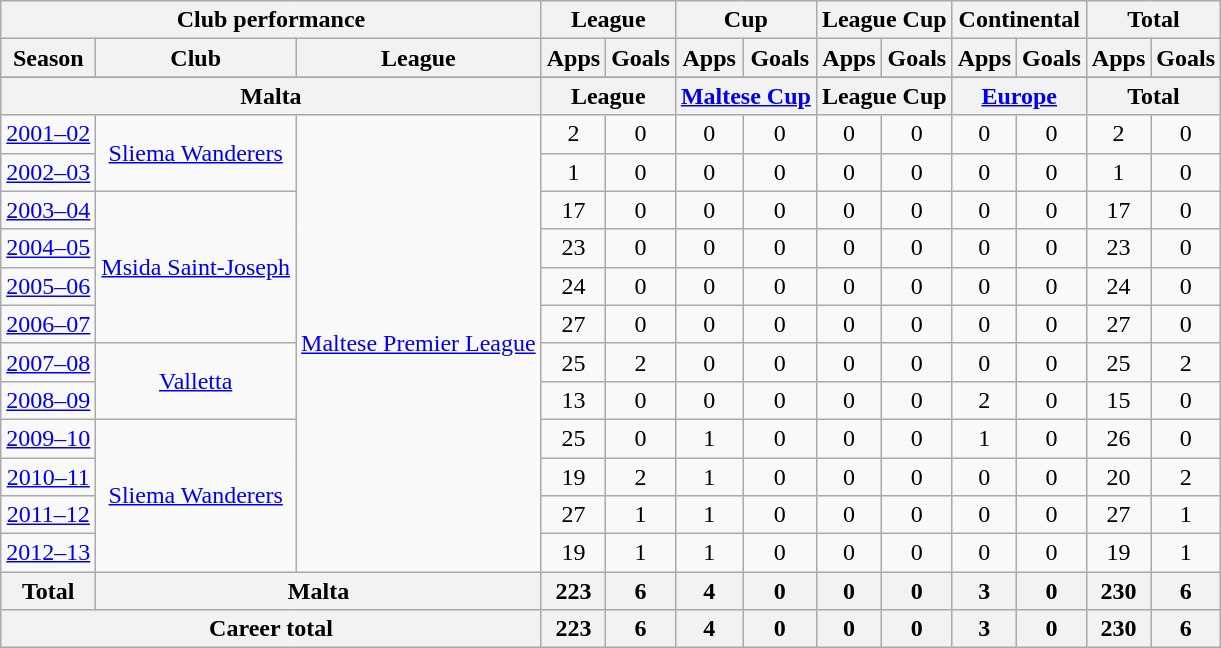<table class="wikitable" style="text-align:center">
<tr>
<th colspan=3>Club performance</th>
<th colspan=2>League</th>
<th colspan=2>Cup</th>
<th colspan=2>League Cup</th>
<th colspan=2>Continental</th>
<th colspan=2>Total</th>
</tr>
<tr>
<th>Season</th>
<th>Club</th>
<th>League</th>
<th>Apps</th>
<th>Goals</th>
<th>Apps</th>
<th>Goals</th>
<th>Apps</th>
<th>Goals</th>
<th>Apps</th>
<th>Goals</th>
<th>Apps</th>
<th>Goals</th>
</tr>
<tr>
</tr>
<tr>
<th colspan=3>Malta</th>
<th colspan=2>League</th>
<th colspan=2><a href='#'>Maltese Cup</a></th>
<th colspan=2>League Cup</th>
<th colspan=2><a href='#'>Europe</a></th>
<th colspan=2>Total</th>
</tr>
<tr>
<td><a href='#'>2001–02</a></td>
<td rowspan="2"><a href='#'>Sliema Wanderers</a></td>
<td rowspan="12"><a href='#'>Maltese Premier League</a></td>
<td>2</td>
<td>0</td>
<td>0</td>
<td>0</td>
<td>0</td>
<td>0</td>
<td>0</td>
<td>0</td>
<td>2</td>
<td>0</td>
</tr>
<tr>
<td><a href='#'>2002–03</a></td>
<td>1</td>
<td>0</td>
<td>0</td>
<td>0</td>
<td>0</td>
<td>0</td>
<td>0</td>
<td>0</td>
<td>1</td>
<td>0</td>
</tr>
<tr>
<td><a href='#'>2003–04</a></td>
<td rowspan="4"><a href='#'>Msida Saint-Joseph</a></td>
<td>17</td>
<td>0</td>
<td>0</td>
<td>0</td>
<td>0</td>
<td>0</td>
<td>0</td>
<td>0</td>
<td>17</td>
<td>0</td>
</tr>
<tr>
<td><a href='#'>2004–05</a></td>
<td>23</td>
<td>0</td>
<td>0</td>
<td>0</td>
<td>0</td>
<td>0</td>
<td>0</td>
<td>0</td>
<td>23</td>
<td>0</td>
</tr>
<tr>
<td><a href='#'>2005–06</a></td>
<td>24</td>
<td>0</td>
<td>0</td>
<td>0</td>
<td>0</td>
<td>0</td>
<td>0</td>
<td>0</td>
<td>24</td>
<td>0</td>
</tr>
<tr>
<td><a href='#'>2006–07</a></td>
<td>27</td>
<td>0</td>
<td>0</td>
<td>0</td>
<td>0</td>
<td>0</td>
<td>0</td>
<td>0</td>
<td>27</td>
<td>0</td>
</tr>
<tr>
<td><a href='#'>2007–08</a></td>
<td rowspan="2"><a href='#'>Valletta</a></td>
<td>25</td>
<td>2</td>
<td>0</td>
<td>0</td>
<td>0</td>
<td>0</td>
<td>0</td>
<td>0</td>
<td>25</td>
<td>2</td>
</tr>
<tr>
<td><a href='#'>2008–09</a></td>
<td>13</td>
<td>0</td>
<td>0</td>
<td>0</td>
<td>0</td>
<td>0</td>
<td>2</td>
<td>0</td>
<td>15</td>
<td>0</td>
</tr>
<tr>
<td><a href='#'>2009–10</a></td>
<td rowspan="4"><a href='#'>Sliema Wanderers</a></td>
<td>25</td>
<td>0</td>
<td>1</td>
<td>0</td>
<td>0</td>
<td>0</td>
<td>1</td>
<td>0</td>
<td>26</td>
<td>0</td>
</tr>
<tr>
<td><a href='#'>2010–11</a></td>
<td>19</td>
<td>2</td>
<td>1</td>
<td>0</td>
<td>0</td>
<td>0</td>
<td>0</td>
<td>0</td>
<td>20</td>
<td>2</td>
</tr>
<tr>
<td><a href='#'>2011–12</a></td>
<td>27</td>
<td>1</td>
<td>1</td>
<td>0</td>
<td>0</td>
<td>0</td>
<td>0</td>
<td>0</td>
<td>27</td>
<td>1</td>
</tr>
<tr>
<td><a href='#'>2012–13</a></td>
<td>19</td>
<td>1</td>
<td>1</td>
<td>0</td>
<td>0</td>
<td>0</td>
<td>0</td>
<td>0</td>
<td>19</td>
<td>1</td>
</tr>
<tr>
<th rowspan=1>Total</th>
<th colspan=2>Malta</th>
<th>223</th>
<th>6</th>
<th>4</th>
<th>0</th>
<th>0</th>
<th>0</th>
<th>3</th>
<th>0</th>
<th>230</th>
<th>6</th>
</tr>
<tr>
<th colspan=3>Career total</th>
<th>223</th>
<th>6</th>
<th>4</th>
<th>0</th>
<th>0</th>
<th>0</th>
<th>3</th>
<th>0</th>
<th>230</th>
<th>6</th>
</tr>
</table>
